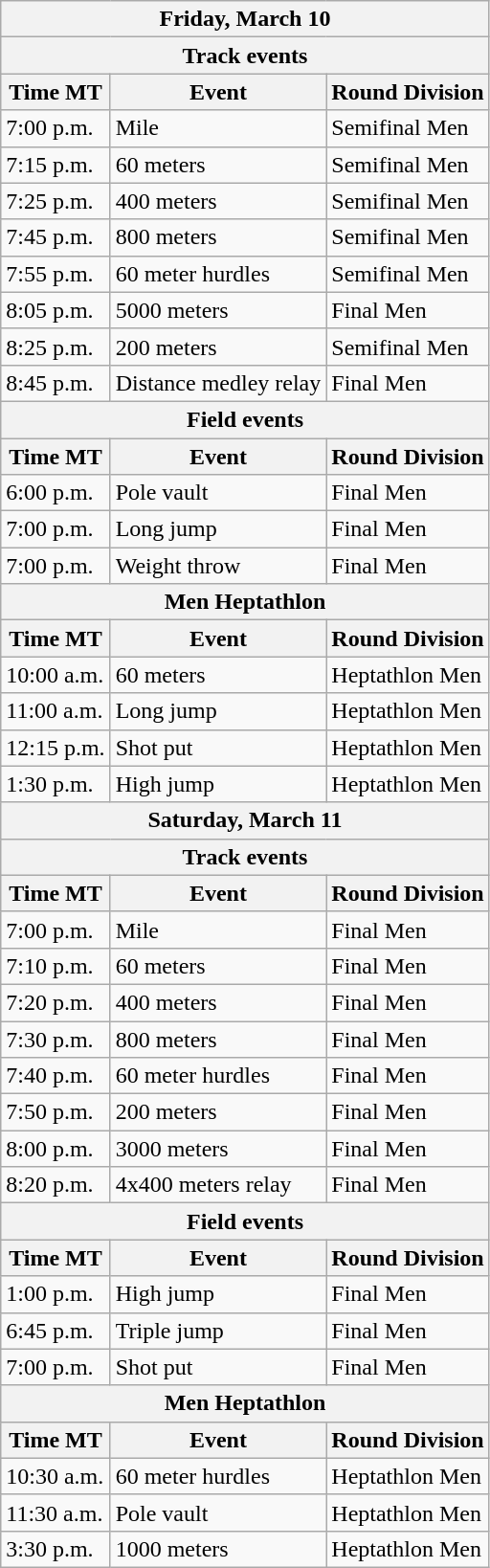<table class="wikitable collapsible">
<tr>
<th colspan="6">Friday, March 10</th>
</tr>
<tr>
<th colspan="6">Track events</th>
</tr>
<tr>
<th>Time MT</th>
<th>Event</th>
<th>Round Division</th>
</tr>
<tr>
<td>7:00 p.m.</td>
<td>Mile</td>
<td>Semifinal Men</td>
</tr>
<tr>
<td>7:15 p.m.</td>
<td>60 meters</td>
<td>Semifinal Men</td>
</tr>
<tr>
<td>7:25 p.m.</td>
<td>400 meters</td>
<td>Semifinal Men</td>
</tr>
<tr>
<td>7:45 p.m.</td>
<td>800 meters</td>
<td>Semifinal Men</td>
</tr>
<tr>
<td>7:55 p.m.</td>
<td>60 meter hurdles</td>
<td>Semifinal Men</td>
</tr>
<tr>
<td>8:05 p.m.</td>
<td>5000 meters</td>
<td>Final Men</td>
</tr>
<tr>
<td>8:25 p.m.</td>
<td>200 meters</td>
<td>Semifinal Men</td>
</tr>
<tr>
<td>8:45 p.m.</td>
<td>Distance medley relay</td>
<td>Final Men</td>
</tr>
<tr>
<th colspan="6">Field events</th>
</tr>
<tr>
<th>Time MT</th>
<th>Event</th>
<th>Round Division</th>
</tr>
<tr>
<td>6:00 p.m.</td>
<td>Pole vault</td>
<td>Final Men</td>
</tr>
<tr>
<td>7:00 p.m.</td>
<td>Long jump</td>
<td>Final Men</td>
</tr>
<tr>
<td>7:00 p.m.</td>
<td>Weight throw</td>
<td>Final Men</td>
</tr>
<tr>
<th colspan="6">Men Heptathlon</th>
</tr>
<tr>
<th>Time MT</th>
<th>Event</th>
<th>Round Division</th>
</tr>
<tr>
<td>10:00 a.m.</td>
<td>60 meters</td>
<td>Heptathlon Men</td>
</tr>
<tr>
<td>11:00 a.m.</td>
<td>Long jump</td>
<td>Heptathlon Men</td>
</tr>
<tr>
<td>12:15 p.m.</td>
<td>Shot put</td>
<td>Heptathlon Men</td>
</tr>
<tr>
<td>1:30 p.m.</td>
<td>High jump</td>
<td>Heptathlon Men</td>
</tr>
<tr>
<th colspan="6">Saturday, March 11</th>
</tr>
<tr>
<th colspan="6">Track events</th>
</tr>
<tr>
<th>Time MT</th>
<th>Event</th>
<th>Round Division</th>
</tr>
<tr>
<td>7:00 p.m.</td>
<td>Mile</td>
<td>Final Men</td>
</tr>
<tr>
<td>7:10 p.m.</td>
<td>60 meters</td>
<td>Final Men</td>
</tr>
<tr>
<td>7:20 p.m.</td>
<td>400 meters</td>
<td>Final Men</td>
</tr>
<tr>
<td>7:30 p.m.</td>
<td>800 meters</td>
<td>Final Men</td>
</tr>
<tr>
<td>7:40 p.m.</td>
<td>60 meter hurdles</td>
<td>Final Men</td>
</tr>
<tr>
<td>7:50 p.m.</td>
<td>200 meters</td>
<td>Final Men</td>
</tr>
<tr>
<td>8:00 p.m.</td>
<td>3000 meters</td>
<td>Final Men</td>
</tr>
<tr>
<td>8:20 p.m.</td>
<td>4x400 meters relay</td>
<td>Final Men</td>
</tr>
<tr>
<th colspan="6">Field events</th>
</tr>
<tr>
<th>Time MT</th>
<th>Event</th>
<th>Round Division</th>
</tr>
<tr>
<td>1:00 p.m.</td>
<td>High jump</td>
<td>Final Men</td>
</tr>
<tr>
<td>6:45 p.m.</td>
<td>Triple jump</td>
<td>Final Men</td>
</tr>
<tr>
<td>7:00 p.m.</td>
<td>Shot put</td>
<td>Final Men</td>
</tr>
<tr>
<th colspan="6">Men Heptathlon</th>
</tr>
<tr>
<th>Time MT</th>
<th>Event</th>
<th>Round Division</th>
</tr>
<tr>
<td>10:30 a.m.</td>
<td>60 meter hurdles</td>
<td>Heptathlon Men</td>
</tr>
<tr>
<td>11:30 a.m.</td>
<td>Pole vault</td>
<td>Heptathlon Men</td>
</tr>
<tr>
<td>3:30 p.m.</td>
<td>1000 meters</td>
<td>Heptathlon Men</td>
</tr>
</table>
